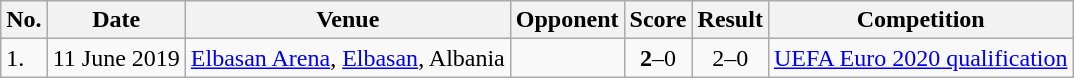<table class="wikitable" style="font-size:100%;">
<tr>
<th>No.</th>
<th>Date</th>
<th>Venue</th>
<th>Opponent</th>
<th>Score</th>
<th>Result</th>
<th>Competition</th>
</tr>
<tr>
<td>1.</td>
<td>11 June 2019</td>
<td><a href='#'>Elbasan Arena</a>, <a href='#'>Elbasan</a>, Albania</td>
<td></td>
<td align=center><strong>2</strong>–0</td>
<td align=center>2–0</td>
<td><a href='#'>UEFA Euro 2020 qualification</a></td>
</tr>
</table>
